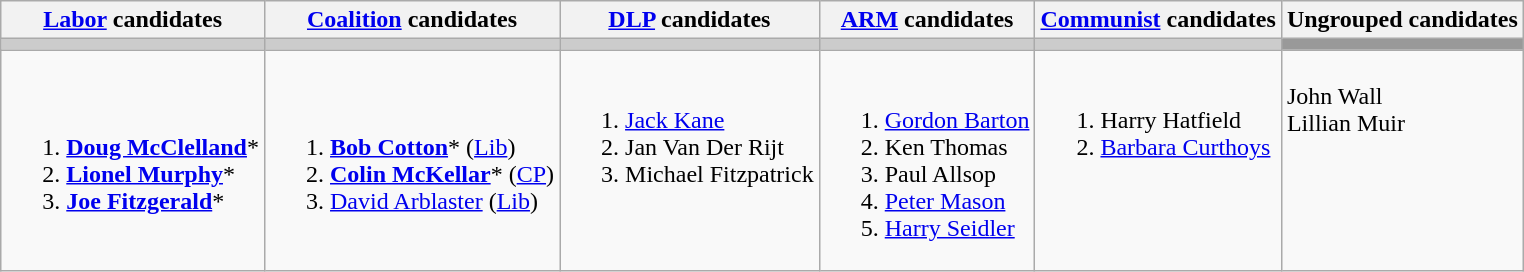<table class="wikitable">
<tr>
<th><a href='#'>Labor</a> candidates</th>
<th><a href='#'>Coalition</a> candidates</th>
<th><a href='#'>DLP</a> candidates</th>
<th><a href='#'>ARM</a> candidates</th>
<th><a href='#'>Communist</a> candidates</th>
<th>Ungrouped candidates</th>
</tr>
<tr bgcolor="#cccccc">
<td></td>
<td></td>
<td></td>
<td></td>
<td></td>
<td bgcolor="#999999"></td>
</tr>
<tr>
<td><br><ol><li><strong><a href='#'>Doug McClelland</a></strong>*</li><li><strong><a href='#'>Lionel Murphy</a></strong>*</li><li><strong><a href='#'>Joe Fitzgerald</a></strong>*</li></ol></td>
<td><br><ol><li><strong><a href='#'>Bob Cotton</a></strong>* (<a href='#'>Lib</a>)</li><li><strong><a href='#'>Colin McKellar</a></strong>* (<a href='#'>CP</a>)</li><li><a href='#'>David Arblaster</a> (<a href='#'>Lib</a>)</li></ol></td>
<td valign=top><br><ol><li><a href='#'>Jack Kane</a></li><li>Jan Van Der Rijt</li><li>Michael Fitzpatrick</li></ol></td>
<td valign=top><br><ol><li><a href='#'>Gordon Barton</a></li><li>Ken Thomas</li><li>Paul Allsop</li><li><a href='#'>Peter Mason</a></li><li><a href='#'>Harry Seidler</a></li></ol></td>
<td valign=top><br><ol><li>Harry Hatfield</li><li><a href='#'>Barbara Curthoys</a></li></ol></td>
<td valign=top><br>John Wall<br>
Lillian Muir</td>
</tr>
</table>
